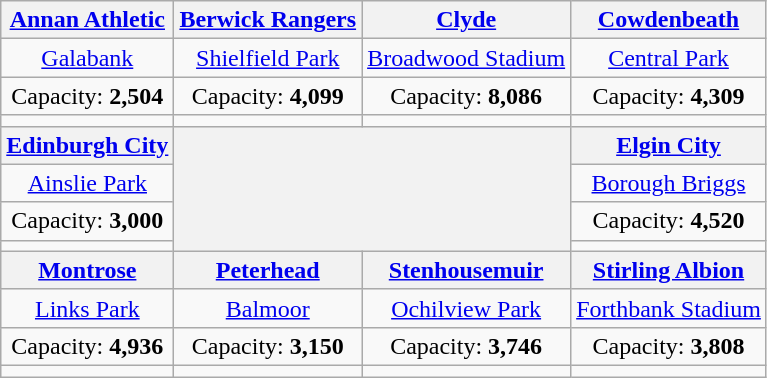<table class="wikitable" style="text-align:center">
<tr>
<th><a href='#'>Annan Athletic</a></th>
<th><a href='#'>Berwick Rangers</a></th>
<th><a href='#'>Clyde</a></th>
<th><a href='#'>Cowdenbeath</a></th>
</tr>
<tr>
<td><a href='#'>Galabank</a></td>
<td><a href='#'>Shielfield Park</a></td>
<td><a href='#'>Broadwood Stadium</a></td>
<td><a href='#'>Central Park</a></td>
</tr>
<tr>
<td>Capacity: <strong>2,504</strong></td>
<td>Capacity: <strong>4,099</strong></td>
<td>Capacity: <strong>8,086</strong></td>
<td>Capacity: <strong>4,309</strong></td>
</tr>
<tr>
<td></td>
<td></td>
<td></td>
<td></td>
</tr>
<tr>
<th><a href='#'>Edinburgh City</a></th>
<th colspan=2 rowspan=4><br></th>
<th><a href='#'>Elgin City</a></th>
</tr>
<tr>
<td><a href='#'>Ainslie Park</a></td>
<td><a href='#'>Borough Briggs</a></td>
</tr>
<tr>
<td>Capacity: <strong>3,000</strong></td>
<td>Capacity: <strong>4,520</strong></td>
</tr>
<tr>
<td></td>
<td></td>
</tr>
<tr>
<th><a href='#'>Montrose</a></th>
<th><a href='#'>Peterhead</a></th>
<th><a href='#'>Stenhousemuir</a></th>
<th><a href='#'>Stirling Albion</a></th>
</tr>
<tr>
<td><a href='#'>Links Park</a></td>
<td><a href='#'>Balmoor</a></td>
<td><a href='#'>Ochilview Park</a></td>
<td><a href='#'>Forthbank Stadium</a></td>
</tr>
<tr>
<td>Capacity: <strong>4,936</strong></td>
<td>Capacity:  <strong>3,150</strong></td>
<td>Capacity: <strong>3,746</strong></td>
<td>Capacity: <strong>3,808</strong></td>
</tr>
<tr>
<td></td>
<td></td>
<td></td>
<td></td>
</tr>
</table>
